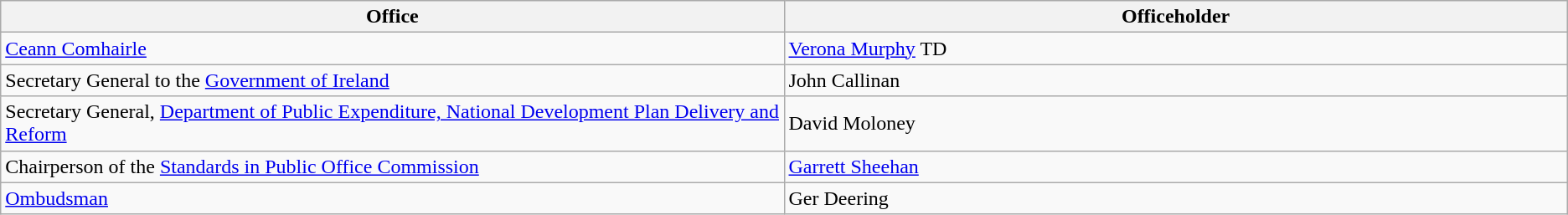<table class=wikitable>
<tr>
<th width=50%>Office</th>
<th width=50%>Officeholder </th>
</tr>
<tr>
<td><a href='#'>Ceann Comhairle</a></td>
<td><a href='#'>Verona Murphy</a> TD</td>
</tr>
<tr>
<td>Secretary General to the <a href='#'>Government of Ireland</a></td>
<td>John Callinan</td>
</tr>
<tr>
<td>Secretary General, <a href='#'>Department of Public Expenditure, National Development Plan Delivery and Reform</a></td>
<td>David Moloney</td>
</tr>
<tr>
<td>Chairperson of the <a href='#'>Standards in Public Office Commission</a></td>
<td><a href='#'>Garrett Sheehan</a></td>
</tr>
<tr>
<td><a href='#'>Ombudsman</a></td>
<td>Ger Deering</td>
</tr>
</table>
